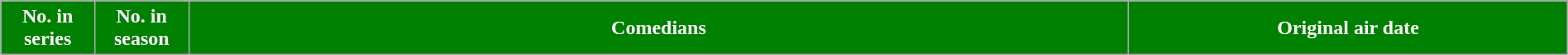<table class="wikitable plainrowheaders" style="width:100%;">
<tr style="color:white">
<th style="background:#008000; color:#fff;" width="6%">No. in<br>series</th>
<th style="background:#008000; color:#fff;" width="6%">No. in<br>season</th>
<th style="background:#008000; color:#fff;" width="60%">Comedians</th>
<th style="background:#008000; color:#fff;" width="30%">Original air date<br>




</th>
</tr>
</table>
